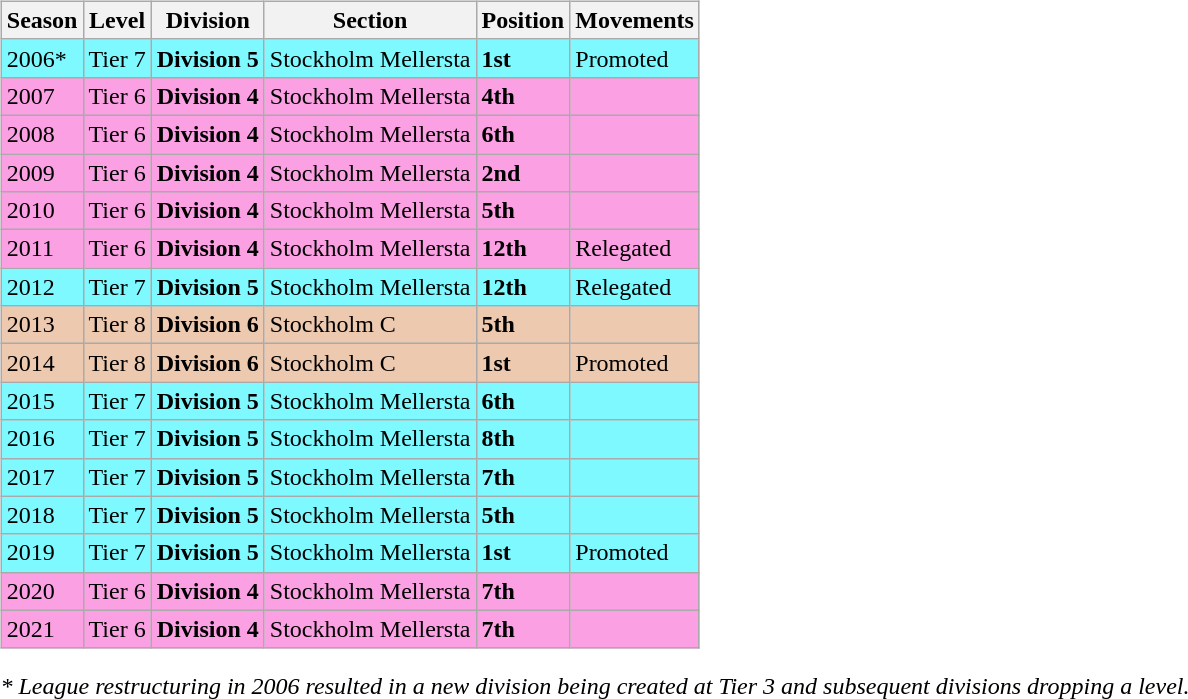<table>
<tr>
<td valign="top" width=0%><br><table class="wikitable">
<tr style="background:#f0f6fa;">
<th><strong>Season</strong></th>
<th><strong>Level</strong></th>
<th><strong>Division</strong></th>
<th><strong>Section</strong></th>
<th><strong>Position</strong></th>
<th><strong>Movements</strong></th>
</tr>
<tr>
<td style="background:#7DF9FF;">2006*</td>
<td style="background:#7DF9FF;">Tier 7</td>
<td style="background:#7DF9FF;"><strong>Division 5</strong></td>
<td style="background:#7DF9FF;">Stockholm Mellersta</td>
<td style="background:#7DF9FF;"><strong>1st</strong></td>
<td style="background:#7DF9FF;">Promoted</td>
</tr>
<tr>
<td style="background:#FBA0E3;">2007</td>
<td style="background:#FBA0E3;">Tier 6</td>
<td style="background:#FBA0E3;"><strong>Division 4</strong></td>
<td style="background:#FBA0E3;">Stockholm Mellersta</td>
<td style="background:#FBA0E3;"><strong>4th</strong></td>
<td style="background:#FBA0E3;"></td>
</tr>
<tr>
<td style="background:#FBA0E3;">2008</td>
<td style="background:#FBA0E3;">Tier 6</td>
<td style="background:#FBA0E3;"><strong>Division 4</strong></td>
<td style="background:#FBA0E3;">Stockholm Mellersta</td>
<td style="background:#FBA0E3;"><strong>6th</strong></td>
<td style="background:#FBA0E3;"></td>
</tr>
<tr>
<td style="background:#FBA0E3;">2009</td>
<td style="background:#FBA0E3;">Tier 6</td>
<td style="background:#FBA0E3;"><strong>Division 4</strong></td>
<td style="background:#FBA0E3;">Stockholm Mellersta</td>
<td style="background:#FBA0E3;"><strong>2nd</strong></td>
<td style="background:#FBA0E3;"></td>
</tr>
<tr>
<td style="background:#FBA0E3;">2010</td>
<td style="background:#FBA0E3;">Tier 6</td>
<td style="background:#FBA0E3;"><strong>Division 4</strong></td>
<td style="background:#FBA0E3;">Stockholm Mellersta</td>
<td style="background:#FBA0E3;"><strong>5th</strong></td>
<td style="background:#FBA0E3;"></td>
</tr>
<tr>
<td style="background:#FBA0E3;">2011</td>
<td style="background:#FBA0E3;">Tier 6</td>
<td style="background:#FBA0E3;"><strong>Division 4</strong></td>
<td style="background:#FBA0E3;">Stockholm Mellersta</td>
<td style="background:#FBA0E3;"><strong>12th</strong></td>
<td style="background:#FBA0E3;">Relegated</td>
</tr>
<tr>
<td style="background:#7DF9FF;">2012</td>
<td style="background:#7DF9FF;">Tier 7</td>
<td style="background:#7DF9FF;"><strong>Division 5</strong></td>
<td style="background:#7DF9FF;">Stockholm Mellersta</td>
<td style="background:#7DF9FF;"><strong>12th</strong></td>
<td style="background:#7DF9FF;">Relegated</td>
</tr>
<tr>
<td style="background:#EDC9AF;">2013</td>
<td style="background:#EDC9AF;">Tier 8</td>
<td style="background:#EDC9AF;"><strong>Division 6</strong></td>
<td style="background:#EDC9AF;">Stockholm C</td>
<td style="background:#EDC9AF;"><strong>5th</strong></td>
<td style="background:#EDC9AF;"></td>
</tr>
<tr>
<td style="background:#EDC9AF;">2014</td>
<td style="background:#EDC9AF;">Tier 8</td>
<td style="background:#EDC9AF;"><strong>Division 6</strong></td>
<td style="background:#EDC9AF;">Stockholm C</td>
<td style="background:#EDC9AF;"><strong>1st</strong></td>
<td style="background:#EDC9AF;">Promoted</td>
</tr>
<tr>
<td style="background:#7DF9FF;">2015</td>
<td style="background:#7DF9FF;">Tier 7</td>
<td style="background:#7DF9FF;"><strong>Division 5</strong></td>
<td style="background:#7DF9FF;">Stockholm Mellersta</td>
<td style="background:#7DF9FF;"><strong>6th</strong></td>
<td style="background:#7DF9FF;"></td>
</tr>
<tr>
<td style="background:#7DF9FF;">2016</td>
<td style="background:#7DF9FF;">Tier 7</td>
<td style="background:#7DF9FF;"><strong>Division 5</strong></td>
<td style="background:#7DF9FF;">Stockholm Mellersta</td>
<td style="background:#7DF9FF;"><strong>8th</strong></td>
<td style="background:#7DF9FF;"></td>
</tr>
<tr>
<td style="background:#7DF9FF;">2017</td>
<td style="background:#7DF9FF;">Tier 7</td>
<td style="background:#7DF9FF;"><strong>Division 5</strong></td>
<td style="background:#7DF9FF;">Stockholm Mellersta</td>
<td style="background:#7DF9FF;"><strong>7th</strong></td>
<td style="background:#7DF9FF;"></td>
</tr>
<tr>
<td style="background:#7DF9FF;">2018</td>
<td style="background:#7DF9FF;">Tier 7</td>
<td style="background:#7DF9FF;"><strong>Division 5</strong></td>
<td style="background:#7DF9FF;">Stockholm Mellersta</td>
<td style="background:#7DF9FF;"><strong>5th</strong></td>
<td style="background:#7DF9FF;"></td>
</tr>
<tr>
<td style="background:#7DF9FF;">2019</td>
<td style="background:#7DF9FF;">Tier 7</td>
<td style="background:#7DF9FF;"><strong>Division 5</strong></td>
<td style="background:#7DF9FF;">Stockholm Mellersta</td>
<td style="background:#7DF9FF;"><strong>1st</strong></td>
<td style="background:#7DF9FF;">Promoted</td>
</tr>
<tr>
<td style="background:#FBA0E3;">2020</td>
<td style="background:#FBA0E3;">Tier 6</td>
<td style="background:#FBA0E3;"><strong>Division 4</strong></td>
<td style="background:#FBA0E3;">Stockholm Mellersta</td>
<td style="background:#FBA0E3;"><strong>7th</strong></td>
<td style="background:#FBA0E3;"></td>
</tr>
<tr>
<td style="background:#FBA0E3;">2021</td>
<td style="background:#FBA0E3;">Tier 6</td>
<td style="background:#FBA0E3;"><strong>Division 4</strong></td>
<td style="background:#FBA0E3;">Stockholm Mellersta</td>
<td style="background:#FBA0E3;"><strong>7th</strong></td>
<td style="background:#FBA0E3;"></td>
</tr>
</table>
<em>* League restructuring in 2006 resulted in a new division being created at Tier 3 and subsequent divisions dropping a level.</em>


</td>
</tr>
</table>
